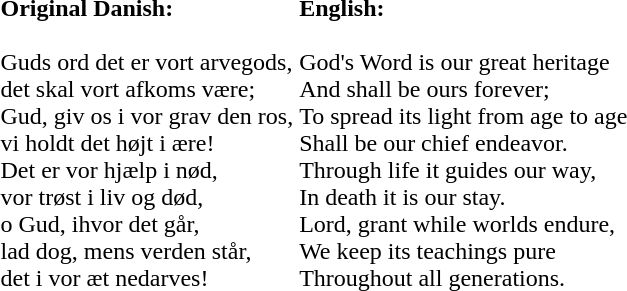<table style="margin-right: 5px;">
<tr>
<td><strong>Original Danish:</strong><br><br>Guds ord det er vort arvegods,<br>det skal vort afkoms være;<br>Gud, giv os i vor grav den ros,<br>vi holdt det højt i ære!<br>Det er vor hjælp i nød,<br>vor trøst i liv og død,<br>o Gud, ihvor det går,<br>lad dog, mens verden står,<br>det i vor æt nedarves!</td>
<td><strong>English:</strong><br><br>God's Word is our great heritage<br>And shall be ours forever;<br>To spread its light from age to age<br>Shall be our chief endeavor.<br>Through life it guides our way,<br>In death it is our stay.<br>Lord, grant while worlds endure,<br>We keep its teachings pure<br>Throughout all generations.</td>
</tr>
<tr>
</tr>
</table>
